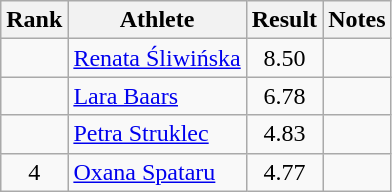<table class="wikitable sortable" style="text-align:center">
<tr>
<th>Rank</th>
<th>Athlete</th>
<th>Result</th>
<th>Notes</th>
</tr>
<tr>
<td></td>
<td style="text-align:left"><a href='#'>Renata Śliwińska</a><br></td>
<td>8.50</td>
<td></td>
</tr>
<tr>
<td></td>
<td style="text-align:left"><a href='#'>Lara Baars</a><br></td>
<td>6.78</td>
<td></td>
</tr>
<tr>
<td></td>
<td style="text-align:left"><a href='#'>Petra Struklec</a><br></td>
<td>4.83</td>
<td></td>
</tr>
<tr>
<td>4</td>
<td style="text-align:left"><a href='#'>Oxana Spataru</a><br></td>
<td>4.77</td>
<td></td>
</tr>
</table>
